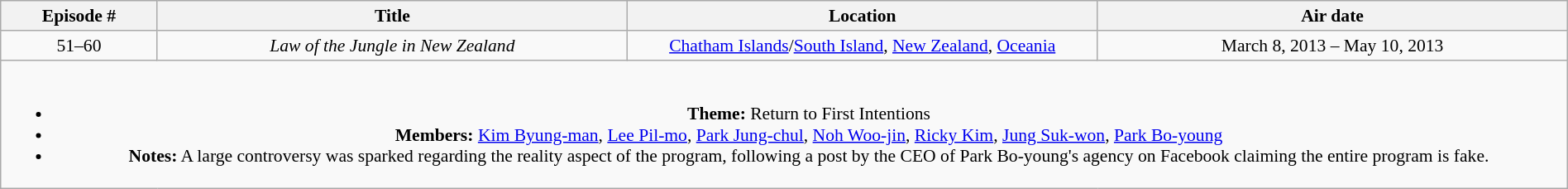<table class="wikitable" style="text-align:center; font-size:90%; width:100%;">
<tr>
<th width="10%">Episode #</th>
<th width="30%">Title</th>
<th width="30%">Location</th>
<th width="30%">Air date</th>
</tr>
<tr>
<td>51–60</td>
<td><em>Law of the Jungle in New Zealand</em></td>
<td><a href='#'>Chatham Islands</a>/<a href='#'>South Island</a>, <a href='#'>New Zealand</a>, <a href='#'>Oceania</a></td>
<td>March 8, 2013 – May 10, 2013</td>
</tr>
<tr>
<td colspan="4"><br><ul><li><strong>Theme:</strong> Return to First Intentions</li><li><strong>Members:</strong> <a href='#'>Kim Byung-man</a>, <a href='#'>Lee Pil-mo</a>, <a href='#'>Park Jung-chul</a>, <a href='#'>Noh Woo-jin</a>, <a href='#'>Ricky Kim</a>, <a href='#'>Jung Suk-won</a>, <a href='#'>Park Bo-young</a></li><li><strong>Notes:</strong> A large controversy was sparked regarding the reality aspect of the program, following a post by the CEO of Park Bo-young's agency on Facebook claiming the entire program is fake.</li></ul></td>
</tr>
</table>
